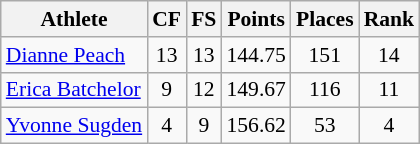<table class="wikitable" border="1" style="font-size:90%">
<tr>
<th>Athlete</th>
<th>CF</th>
<th>FS</th>
<th>Points</th>
<th>Places</th>
<th>Rank</th>
</tr>
<tr align=center>
<td align=left><a href='#'>Dianne Peach</a></td>
<td>13</td>
<td>13</td>
<td>144.75</td>
<td>151</td>
<td>14</td>
</tr>
<tr align=center>
<td align=left><a href='#'>Erica Batchelor</a></td>
<td>9</td>
<td>12</td>
<td>149.67</td>
<td>116</td>
<td>11</td>
</tr>
<tr align=center>
<td align=left><a href='#'>Yvonne Sugden</a></td>
<td>4</td>
<td>9</td>
<td>156.62</td>
<td>53</td>
<td>4</td>
</tr>
</table>
